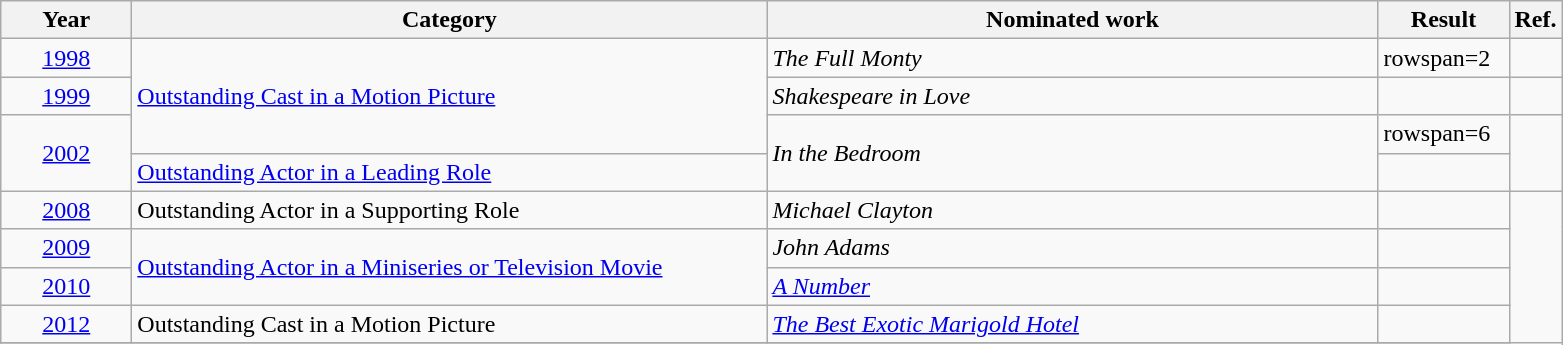<table class=wikitable>
<tr>
<th scope="col" style="width:5em;">Year</th>
<th scope="col" style="width:26em;">Category</th>
<th scope="col" style="width:25em;">Nominated work</th>
<th scope="col" style="width:5em;">Result</th>
<th>Ref.</th>
</tr>
<tr>
<td style="text-align:center;"><a href='#'>1998</a></td>
<td rowspan=3><a href='#'>Outstanding Cast in a Motion Picture</a></td>
<td><em>The Full Monty</em></td>
<td>rowspan=2  </td>
<td></td>
</tr>
<tr>
<td style="text-align:center;"><a href='#'>1999</a></td>
<td><em>Shakespeare in Love</em></td>
<td></td>
</tr>
<tr>
<td style="text-align:center;", rowspan=2><a href='#'>2002</a></td>
<td rowspan=2><em>In the Bedroom</em></td>
<td>rowspan=6   </td>
<td rowspan=2></td>
</tr>
<tr>
<td><a href='#'>Outstanding Actor in a Leading Role</a></td>
</tr>
<tr>
<td style="text-align:center;"><a href='#'>2008</a></td>
<td>Outstanding Actor in a Supporting Role</td>
<td><em>Michael Clayton</em></td>
<td></td>
</tr>
<tr>
<td style="text-align:center;"><a href='#'>2009</a></td>
<td rowspan=2><a href='#'>Outstanding Actor in a Miniseries or Television Movie</a></td>
<td><em>John Adams</em></td>
<td></td>
</tr>
<tr>
<td style="text-align:center;"><a href='#'>2010</a></td>
<td><em><a href='#'>A Number</a></em></td>
<td></td>
</tr>
<tr>
<td style="text-align:center;"><a href='#'>2012</a></td>
<td>Outstanding Cast in a Motion Picture</td>
<td><em><a href='#'>The Best Exotic Marigold Hotel</a></em></td>
<td></td>
</tr>
<tr>
</tr>
</table>
